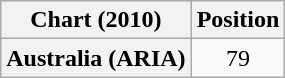<table class="wikitable plainrowheaders" style="text-align:center">
<tr>
<th scope="col">Chart (2010)</th>
<th scope="col">Position</th>
</tr>
<tr>
<th scope="row">Australia (ARIA)</th>
<td>79</td>
</tr>
</table>
